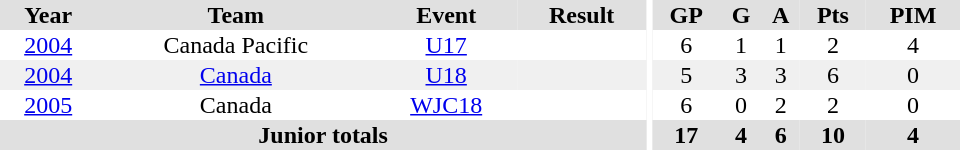<table border="0" cellpadding="1" cellspacing="0" ID="Table3" style="text-align:center; width:40em">
<tr ALIGN="center" bgcolor="#e0e0e0">
<th>Year</th>
<th>Team</th>
<th>Event</th>
<th>Result</th>
<th rowspan="99" bgcolor="#ffffff"></th>
<th>GP</th>
<th>G</th>
<th>A</th>
<th>Pts</th>
<th>PIM</th>
</tr>
<tr>
<td><a href='#'>2004</a></td>
<td>Canada Pacific</td>
<td><a href='#'>U17</a></td>
<td></td>
<td>6</td>
<td>1</td>
<td>1</td>
<td>2</td>
<td>4</td>
</tr>
<tr bgcolor="#f0f0f0">
<td><a href='#'>2004</a></td>
<td><a href='#'>Canada</a></td>
<td><a href='#'>U18</a></td>
<td></td>
<td>5</td>
<td>3</td>
<td>3</td>
<td>6</td>
<td>0</td>
</tr>
<tr>
<td><a href='#'>2005</a></td>
<td>Canada</td>
<td><a href='#'>WJC18</a></td>
<td></td>
<td>6</td>
<td>0</td>
<td>2</td>
<td>2</td>
<td>0</td>
</tr>
<tr bgcolor="#e0e0e0">
<th colspan="4">Junior totals</th>
<th>17</th>
<th>4</th>
<th>6</th>
<th>10</th>
<th>4</th>
</tr>
</table>
